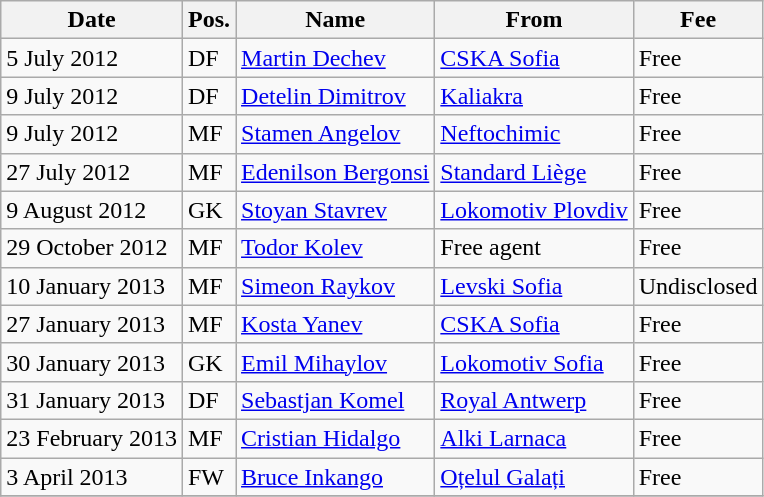<table class="wikitable">
<tr>
<th>Date</th>
<th>Pos.</th>
<th>Name</th>
<th>From</th>
<th>Fee</th>
</tr>
<tr>
<td>5 July 2012</td>
<td>DF</td>
<td> <a href='#'>Martin Dechev</a></td>
<td><a href='#'>CSKA Sofia</a></td>
<td>Free</td>
</tr>
<tr>
<td>9 July 2012</td>
<td>DF</td>
<td> <a href='#'>Detelin Dimitrov</a></td>
<td><a href='#'>Kaliakra</a></td>
<td>Free</td>
</tr>
<tr>
<td>9 July 2012</td>
<td>MF</td>
<td> <a href='#'>Stamen Angelov</a></td>
<td><a href='#'>Neftochimic</a></td>
<td>Free</td>
</tr>
<tr>
<td>27 July 2012</td>
<td>MF</td>
<td> <a href='#'>Edenilson Bergonsi</a></td>
<td> <a href='#'>Standard Liège</a></td>
<td>Free</td>
</tr>
<tr>
<td>9 August 2012</td>
<td>GK</td>
<td> <a href='#'>Stoyan Stavrev</a></td>
<td><a href='#'>Lokomotiv Plovdiv</a></td>
<td>Free</td>
</tr>
<tr>
<td>29 October 2012</td>
<td>MF</td>
<td> <a href='#'>Todor Kolev</a></td>
<td>Free agent</td>
<td>Free</td>
</tr>
<tr>
<td>10 January 2013</td>
<td>MF</td>
<td> <a href='#'>Simeon Raykov</a></td>
<td><a href='#'>Levski Sofia</a></td>
<td>Undisclosed</td>
</tr>
<tr>
<td>27 January 2013</td>
<td>MF</td>
<td> <a href='#'>Kosta Yanev</a></td>
<td><a href='#'>CSKA Sofia</a></td>
<td>Free</td>
</tr>
<tr>
<td>30 January 2013</td>
<td>GK</td>
<td> <a href='#'>Emil Mihaylov</a></td>
<td><a href='#'>Lokomotiv Sofia</a></td>
<td>Free</td>
</tr>
<tr>
<td>31 January 2013</td>
<td>DF</td>
<td> <a href='#'>Sebastjan Komel</a></td>
<td> <a href='#'>Royal Antwerp</a></td>
<td>Free</td>
</tr>
<tr>
<td>23 February 2013</td>
<td>MF</td>
<td> <a href='#'>Cristian Hidalgo</a></td>
<td> <a href='#'>Alki Larnaca</a></td>
<td>Free</td>
</tr>
<tr>
<td>3 April 2013</td>
<td>FW</td>
<td> <a href='#'>Bruce Inkango</a></td>
<td> <a href='#'>Oțelul Galați</a></td>
<td>Free</td>
</tr>
<tr>
</tr>
</table>
